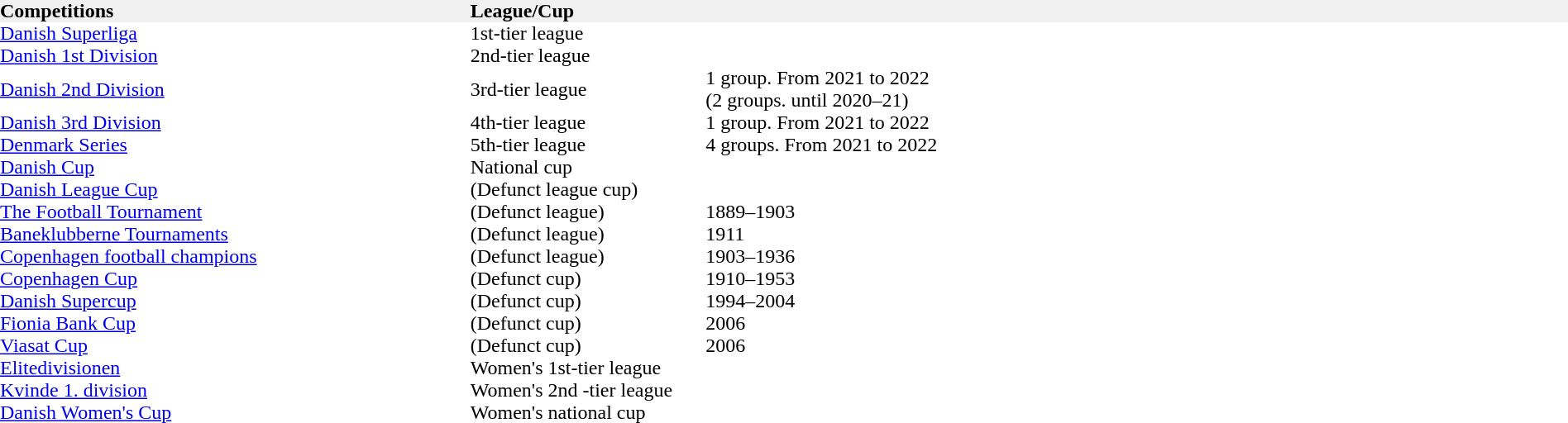<table width="100%" cellspacing="0" cellpadding="0">
<tr bgcolor="F0F0F0">
<th width="30%" align="left"> Competitions</th>
<th width="15%" align="left">League/Cup</th>
<th width="55%" align="left"></th>
</tr>
<tr>
<td><a href='#'>Danish Superliga</a></td>
<td>1st-tier league</td>
<td> </td>
</tr>
<tr>
<td><a href='#'>Danish 1st Division</a></td>
<td>2nd-tier league</td>
<td> </td>
</tr>
<tr>
<td><a href='#'>Danish 2nd Division</a></td>
<td>3rd-tier league</td>
<td>1 group. From 2021 to 2022<br>(2 groups. until 2020–21)</td>
</tr>
<tr>
<td><a href='#'>Danish 3rd Division</a></td>
<td>4th-tier league</td>
<td>1 group. From 2021 to 2022</td>
</tr>
<tr>
<td><a href='#'>Denmark Series</a></td>
<td>5th-tier league</td>
<td>4 groups. From 2021 to 2022</td>
</tr>
<tr>
<td><a href='#'>Danish Cup</a></td>
<td>National cup</td>
<td> </td>
</tr>
<tr>
<td><a href='#'>Danish League Cup</a></td>
<td>(Defunct league cup)</td>
<td> </td>
</tr>
<tr>
<td><a href='#'>The Football Tournament</a></td>
<td>(Defunct league)</td>
<td>1889–1903</td>
</tr>
<tr>
<td><a href='#'>Baneklubberne Tournaments</a></td>
<td>(Defunct league)</td>
<td>1911</td>
</tr>
<tr>
<td><a href='#'>Copenhagen football champions</a></td>
<td>(Defunct league)</td>
<td>1903–1936</td>
</tr>
<tr>
<td><a href='#'>Copenhagen Cup</a></td>
<td>(Defunct cup)</td>
<td>1910–1953</td>
</tr>
<tr>
<td><a href='#'>Danish Supercup</a></td>
<td>(Defunct cup)</td>
<td>1994–2004</td>
</tr>
<tr>
<td><a href='#'>Fionia Bank Cup</a></td>
<td>(Defunct cup)</td>
<td>2006</td>
</tr>
<tr>
<td><a href='#'>Viasat Cup</a></td>
<td>(Defunct cup)</td>
<td>2006</td>
</tr>
<tr>
<td><a href='#'>Elitedivisionen</a></td>
<td>Women's 1st-tier league</td>
<td></td>
</tr>
<tr>
<td><a href='#'>Kvinde 1. division</a></td>
<td>Women's 2nd -tier league</td>
<td></td>
</tr>
<tr>
<td><a href='#'>Danish Women's Cup</a></td>
<td>Women's national cup</td>
<td></td>
</tr>
</table>
